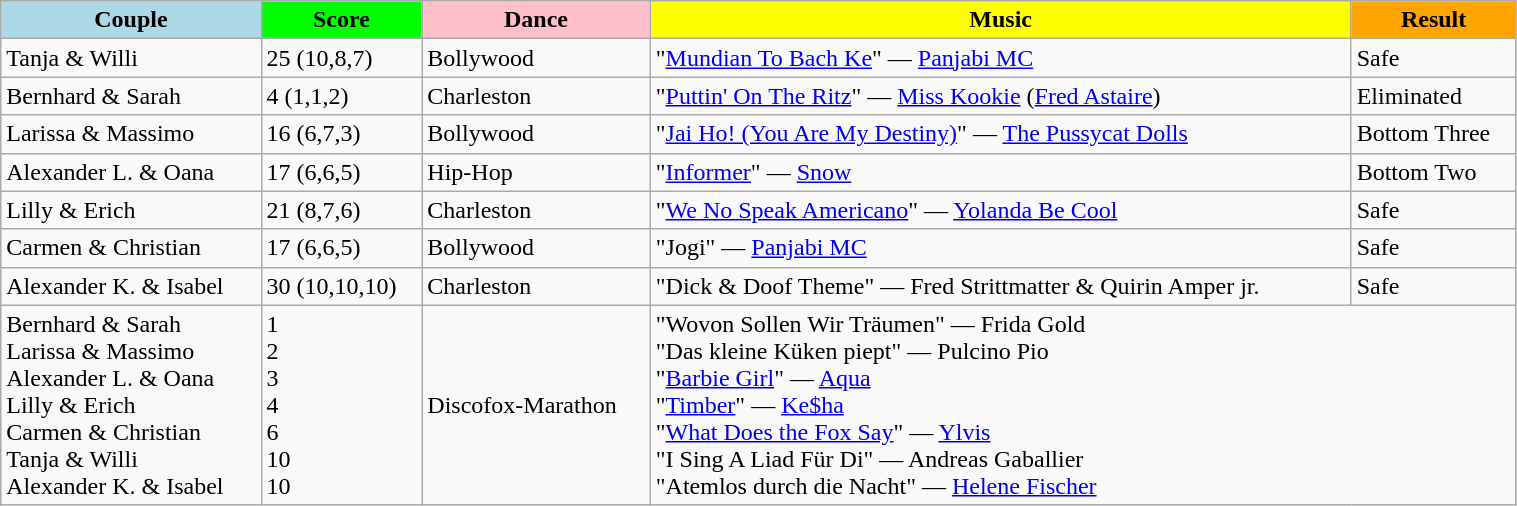<table class="wikitable" style="width:80%;">
<tr>
<th style="background:lightblue;">Couple</th>
<th style="background:lime;">Score</th>
<th style="background:pink;">Dance</th>
<th style="background:yellow;">Music</th>
<th style="background:orange;">Result</th>
</tr>
<tr>
<td>Tanja & Willi</td>
<td>25 (10,8,7)</td>
<td>Bollywood</td>
<td>"<a href='#'>Mundian To Bach Ke</a>" — <a href='#'>Panjabi MC</a></td>
<td>Safe</td>
</tr>
<tr>
<td>Bernhard & Sarah</td>
<td>4 (1,1,2)</td>
<td>Charleston</td>
<td>"<a href='#'>Puttin' On The Ritz</a>" — <a href='#'>Miss Kookie</a> (<a href='#'>Fred Astaire</a>)</td>
<td>Eliminated</td>
</tr>
<tr>
<td>Larissa & Massimo</td>
<td>16 (6,7,3)</td>
<td>Bollywood</td>
<td>"<a href='#'>Jai Ho! (You Are My Destiny)</a>" — <a href='#'>The Pussycat Dolls</a></td>
<td>Bottom Three</td>
</tr>
<tr>
<td>Alexander L. & Oana</td>
<td>17 (6,6,5)</td>
<td>Hip-Hop</td>
<td>"<a href='#'>Informer</a>" — <a href='#'>Snow</a></td>
<td>Bottom Two</td>
</tr>
<tr>
<td>Lilly & Erich</td>
<td>21 (8,7,6)</td>
<td>Charleston</td>
<td>"<a href='#'>We No Speak Americano</a>" — <a href='#'>Yolanda Be Cool</a></td>
<td>Safe</td>
</tr>
<tr>
<td>Carmen & Christian</td>
<td>17 (6,6,5)</td>
<td>Bollywood</td>
<td>"Jogi" — <a href='#'>Panjabi MC</a></td>
<td>Safe</td>
</tr>
<tr>
<td>Alexander K. & Isabel</td>
<td>30 (10,10,10)</td>
<td>Charleston</td>
<td>"Dick & Doof Theme" — Fred Strittmatter & Quirin Amper jr.</td>
<td>Safe</td>
</tr>
<tr>
<td>Bernhard & Sarah <br> Larissa & Massimo <br> Alexander L. & Oana <br> Lilly & Erich <br> Carmen & Christian <br> Tanja & Willi <br> Alexander K. & Isabel</td>
<td>1<br>2<br>3<br>4<br>6<br>10<br>10</td>
<td>Discofox-Marathon</td>
<td colspan=2>"Wovon Sollen Wir Träumen" — Frida Gold <br> "Das kleine Küken piept" — Pulcino Pio <br> "<a href='#'>Barbie Girl</a>" — <a href='#'>Aqua</a> <br> "<a href='#'>Timber</a>" — <a href='#'>Ke$ha</a> <br> "<a href='#'>What Does the Fox Say</a>" — <a href='#'>Ylvis</a> <br> "I Sing A Liad Für Di" — Andreas Gaballier <br> "Atemlos durch die Nacht" — <a href='#'>Helene Fischer</a></td>
</tr>
</table>
